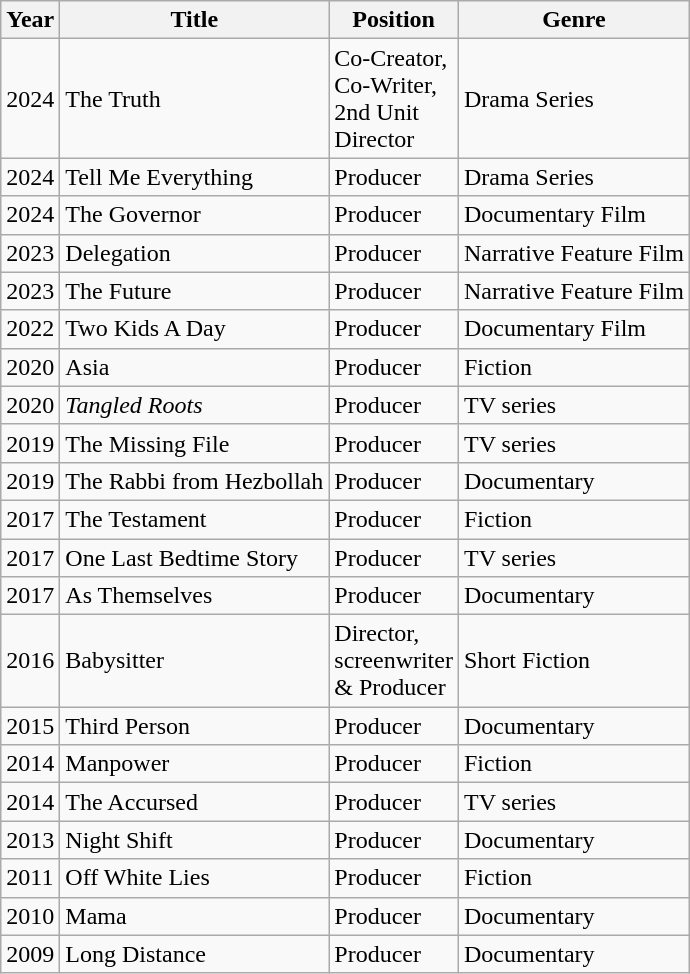<table class="wikitable">
<tr>
<th>Year</th>
<th>Title</th>
<th width="65">Position</th>
<th>Genre</th>
</tr>
<tr>
<td>2024</td>
<td>The Truth</td>
<td>Co-Creator, Co-Writer, 2nd Unit Director   </td>
<td>Drama Series</td>
</tr>
<tr>
<td>2024</td>
<td>Tell Me Everything  </td>
<td>Producer</td>
<td>Drama Series</td>
</tr>
<tr>
<td>2024</td>
<td>The Governor</td>
<td>Producer</td>
<td>Documentary Film</td>
</tr>
<tr>
<td>2023</td>
<td>Delegation</td>
<td>Producer</td>
<td>Narrative Feature Film</td>
</tr>
<tr>
<td>2023</td>
<td>The Future</td>
<td>Producer</td>
<td>Narrative Feature Film</td>
</tr>
<tr>
<td>2022</td>
<td>Two Kids A Day</td>
<td>Producer</td>
<td>Documentary Film</td>
</tr>
<tr>
<td>2020</td>
<td>Asia</td>
<td>Producer</td>
<td>Fiction</td>
</tr>
<tr>
<td>2020</td>
<td><em>Tangled Roots</em></td>
<td>Producer</td>
<td>TV series</td>
</tr>
<tr>
<td>2019</td>
<td>The Missing File</td>
<td>Producer</td>
<td>TV series</td>
</tr>
<tr>
<td>2019</td>
<td>The Rabbi from Hezbollah</td>
<td>Producer</td>
<td>Documentary</td>
</tr>
<tr>
<td>2017</td>
<td>The Testament</td>
<td>Producer</td>
<td>Fiction</td>
</tr>
<tr>
<td>2017</td>
<td>One Last Bedtime Story</td>
<td>Producer</td>
<td>TV series</td>
</tr>
<tr>
<td>2017</td>
<td>As Themselves</td>
<td>Producer</td>
<td>Documentary</td>
</tr>
<tr>
<td>2016</td>
<td>Babysitter</td>
<td>Director,  screenwriter & Producer</td>
<td>Short Fiction</td>
</tr>
<tr>
<td>2015</td>
<td>Third Person</td>
<td>Producer</td>
<td>Documentary</td>
</tr>
<tr>
<td>2014</td>
<td>Manpower</td>
<td>Producer</td>
<td>Fiction</td>
</tr>
<tr>
<td>2014</td>
<td>The Accursed</td>
<td>Producer</td>
<td>TV series</td>
</tr>
<tr>
<td>2013</td>
<td>Night Shift</td>
<td>Producer</td>
<td>Documentary</td>
</tr>
<tr>
<td>2011</td>
<td>Off White Lies</td>
<td>Producer</td>
<td>Fiction</td>
</tr>
<tr>
<td>2010</td>
<td>Mama</td>
<td>Producer</td>
<td>Documentary</td>
</tr>
<tr>
<td>2009</td>
<td>Long Distance</td>
<td>Producer</td>
<td>Documentary</td>
</tr>
</table>
